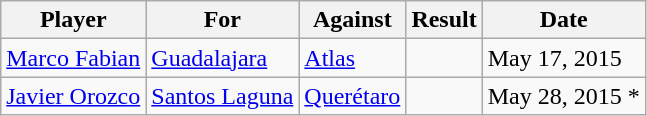<table class="wikitable sortable">
<tr>
<th>Player</th>
<th>For</th>
<th>Against</th>
<th align=center>Result</th>
<th>Date</th>
</tr>
<tr>
<td> <a href='#'>Marco Fabian</a></td>
<td><a href='#'>Guadalajara</a></td>
<td><a href='#'>Atlas</a></td>
<td align="center"></td>
<td>May 17, 2015</td>
</tr>
<tr>
<td> <a href='#'>Javier Orozco</a></td>
<td><a href='#'>Santos Laguna</a></td>
<td><a href='#'>Querétaro</a></td>
<td align="center"></td>
<td>May 28, 2015 *</td>
</tr>
</table>
